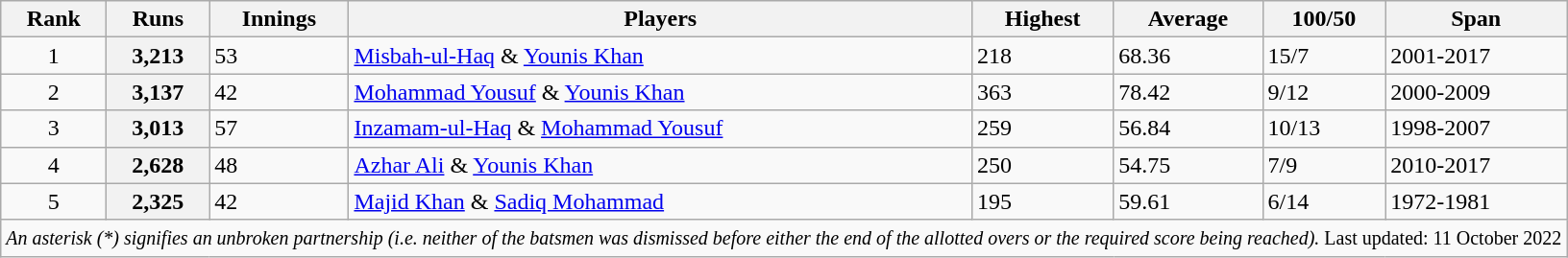<table class="wikitable sortable" style="text-align:centre;">
<tr>
<th scope="col">Rank</th>
<th scope="col">Runs</th>
<th scope="col">Innings</th>
<th scope="col">Players</th>
<th scope="col">Highest</th>
<th scope="col">Average</th>
<th scope="col">100/50</th>
<th scope="col">Span</th>
</tr>
<tr>
<td align=center>1</td>
<th scope-"row">3,213</th>
<td>53</td>
<td><a href='#'>Misbah-ul-Haq</a> & <a href='#'>Younis Khan</a></td>
<td>218</td>
<td>68.36</td>
<td>15/7</td>
<td>2001-2017</td>
</tr>
<tr>
<td align=center>2</td>
<th scope="row">3,137</th>
<td>42</td>
<td><a href='#'>Mohammad Yousuf</a> & <a href='#'>Younis Khan</a></td>
<td>363</td>
<td>78.42</td>
<td>9/12</td>
<td>2000-2009</td>
</tr>
<tr>
<td align=center>3</td>
<th scope="row">3,013</th>
<td>57</td>
<td><a href='#'>Inzamam-ul-Haq</a> & <a href='#'>Mohammad Yousuf</a></td>
<td>259</td>
<td>56.84</td>
<td>10/13</td>
<td>1998-2007</td>
</tr>
<tr>
<td align=center>4</td>
<th scope="row">2,628</th>
<td>48</td>
<td><a href='#'>Azhar Ali</a> & <a href='#'>Younis Khan</a></td>
<td>250</td>
<td>54.75</td>
<td>7/9</td>
<td>2010-2017</td>
</tr>
<tr>
<td align=center>5</td>
<th scope="row">2,325</th>
<td>42</td>
<td><a href='#'>Majid Khan</a> & <a href='#'>Sadiq Mohammad</a></td>
<td>195</td>
<td>59.61</td>
<td>6/14</td>
<td>1972-1981</td>
</tr>
<tr class="sortbottom">
<td scope="row" colspan=9><small> <em>An asterisk (*) signifies an unbroken partnership (i.e. neither of the batsmen was dismissed before either the end of the allotted overs or the required score being reached).</em> Last updated: 11 October 2022</small></td>
</tr>
</table>
